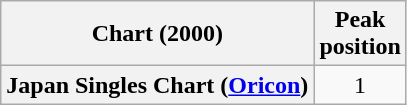<table class="wikitable plainrowheaders">
<tr>
<th>Chart (2000)</th>
<th>Peak<br>position</th>
</tr>
<tr>
<th scope="row">Japan Singles Chart (<a href='#'>Oricon</a>)</th>
<td style="text-align:center;">1</td>
</tr>
</table>
